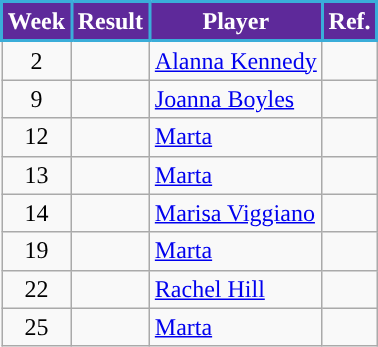<table class="wikitable" style="text-align:center;">
<tr>
<th style="background:#5E299A; color:white; border:2px solid #3aadd9;">Week</th>
<th style="background:#5E299A; color:white; border:2px solid #3aadd9;">Result</th>
<th style="background:#5E299A; color:white; border:2px solid #3aadd9;">Player</th>
<th style="background:#5E299A; color:white; border:2px solid #3aadd9;">Ref.</th>
</tr>
<tr>
<td>2</td>
<td></td>
<td align="left"> <a href='#'>Alanna Kennedy</a></td>
<td></td>
</tr>
<tr>
<td>9</td>
<td></td>
<td align="left"> <a href='#'>Joanna Boyles</a></td>
<td></td>
</tr>
<tr>
<td>12</td>
<td></td>
<td align="left"> <a href='#'>Marta</a></td>
<td></td>
</tr>
<tr>
<td>13</td>
<td></td>
<td align="left"> <a href='#'>Marta</a></td>
<td></td>
</tr>
<tr>
<td>14</td>
<td></td>
<td align="left"> <a href='#'>Marisa Viggiano</a></td>
<td></td>
</tr>
<tr>
<td>19</td>
<td></td>
<td align="left"> <a href='#'>Marta</a></td>
<td></td>
</tr>
<tr>
<td>22</td>
<td></td>
<td align="left"> <a href='#'>Rachel Hill</a></td>
<td></td>
</tr>
<tr>
<td>25</td>
<td></td>
<td align="left"> <a href='#'>Marta</a></td>
<td></td>
</tr>
</table>
